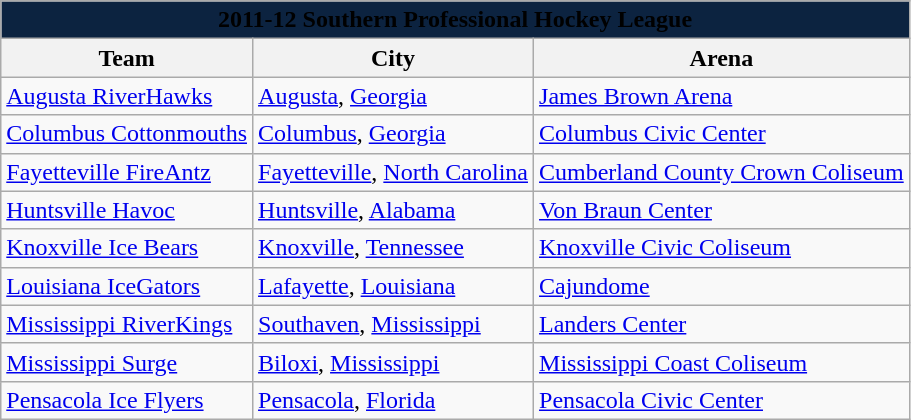<table class="wikitable" style="width:auto">
<tr>
<td bgcolor="#0C2340" align="center" colspan="5"><strong><span>2011-12 Southern Professional Hockey League</span></strong></td>
</tr>
<tr>
<th>Team</th>
<th>City</th>
<th>Arena</th>
</tr>
<tr>
<td><a href='#'>Augusta RiverHawks</a></td>
<td><a href='#'>Augusta</a>, <a href='#'>Georgia</a></td>
<td><a href='#'>James Brown Arena</a></td>
</tr>
<tr>
<td><a href='#'>Columbus Cottonmouths</a></td>
<td><a href='#'>Columbus</a>, <a href='#'>Georgia</a></td>
<td><a href='#'>Columbus Civic Center</a></td>
</tr>
<tr>
<td><a href='#'>Fayetteville FireAntz</a></td>
<td><a href='#'>Fayetteville</a>, <a href='#'>North Carolina</a></td>
<td><a href='#'>Cumberland County Crown Coliseum</a></td>
</tr>
<tr>
<td><a href='#'>Huntsville Havoc</a></td>
<td><a href='#'>Huntsville</a>, <a href='#'>Alabama</a></td>
<td><a href='#'>Von Braun Center</a></td>
</tr>
<tr>
<td><a href='#'>Knoxville Ice Bears</a></td>
<td><a href='#'>Knoxville</a>, <a href='#'>Tennessee</a></td>
<td><a href='#'>Knoxville Civic Coliseum</a></td>
</tr>
<tr>
<td><a href='#'>Louisiana IceGators</a></td>
<td><a href='#'>Lafayette</a>, <a href='#'>Louisiana</a></td>
<td><a href='#'>Cajundome</a></td>
</tr>
<tr>
<td><a href='#'>Mississippi RiverKings</a></td>
<td><a href='#'>Southaven</a>, <a href='#'>Mississippi</a></td>
<td><a href='#'>Landers Center</a></td>
</tr>
<tr>
<td><a href='#'>Mississippi Surge</a></td>
<td><a href='#'>Biloxi</a>, <a href='#'>Mississippi</a></td>
<td><a href='#'>Mississippi Coast Coliseum</a></td>
</tr>
<tr>
<td><a href='#'>Pensacola Ice Flyers</a></td>
<td><a href='#'>Pensacola</a>, <a href='#'>Florida</a></td>
<td><a href='#'>Pensacola Civic Center</a></td>
</tr>
</table>
